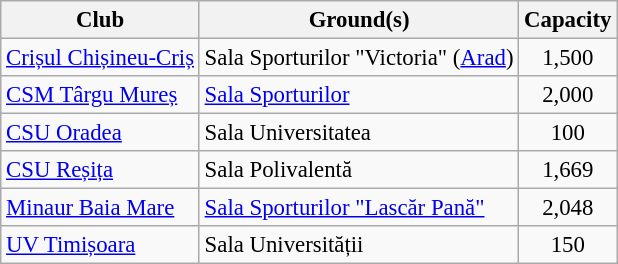<table class="wikitable sortable" style="font-size:95%;">
<tr>
<th>Club</th>
<th>Ground(s)</th>
<th>Capacity</th>
</tr>
<tr>
<td><a href='#'>Crișul Chișineu-Criș</a></td>
<td>Sala Sporturilor "Victoria" (<a href='#'>Arad</a>)</td>
<td align=center>1,500</td>
</tr>
<tr>
<td><a href='#'>CSM Târgu Mureș</a></td>
<td><a href='#'>Sala Sporturilor</a></td>
<td align=center>2,000</td>
</tr>
<tr>
<td><a href='#'>CSU Oradea</a></td>
<td>Sala Universitatea</td>
<td align=center>100</td>
</tr>
<tr>
<td><a href='#'>CSU Reșița</a></td>
<td>Sala Polivalentă</td>
<td align=center>1,669</td>
</tr>
<tr>
<td><a href='#'>Minaur Baia Mare</a></td>
<td><a href='#'>Sala Sporturilor "Lascăr Pană"</a></td>
<td align="center">2,048</td>
</tr>
<tr>
<td><a href='#'>UV Timișoara</a></td>
<td>Sala Universității</td>
<td align=center>150</td>
</tr>
</table>
